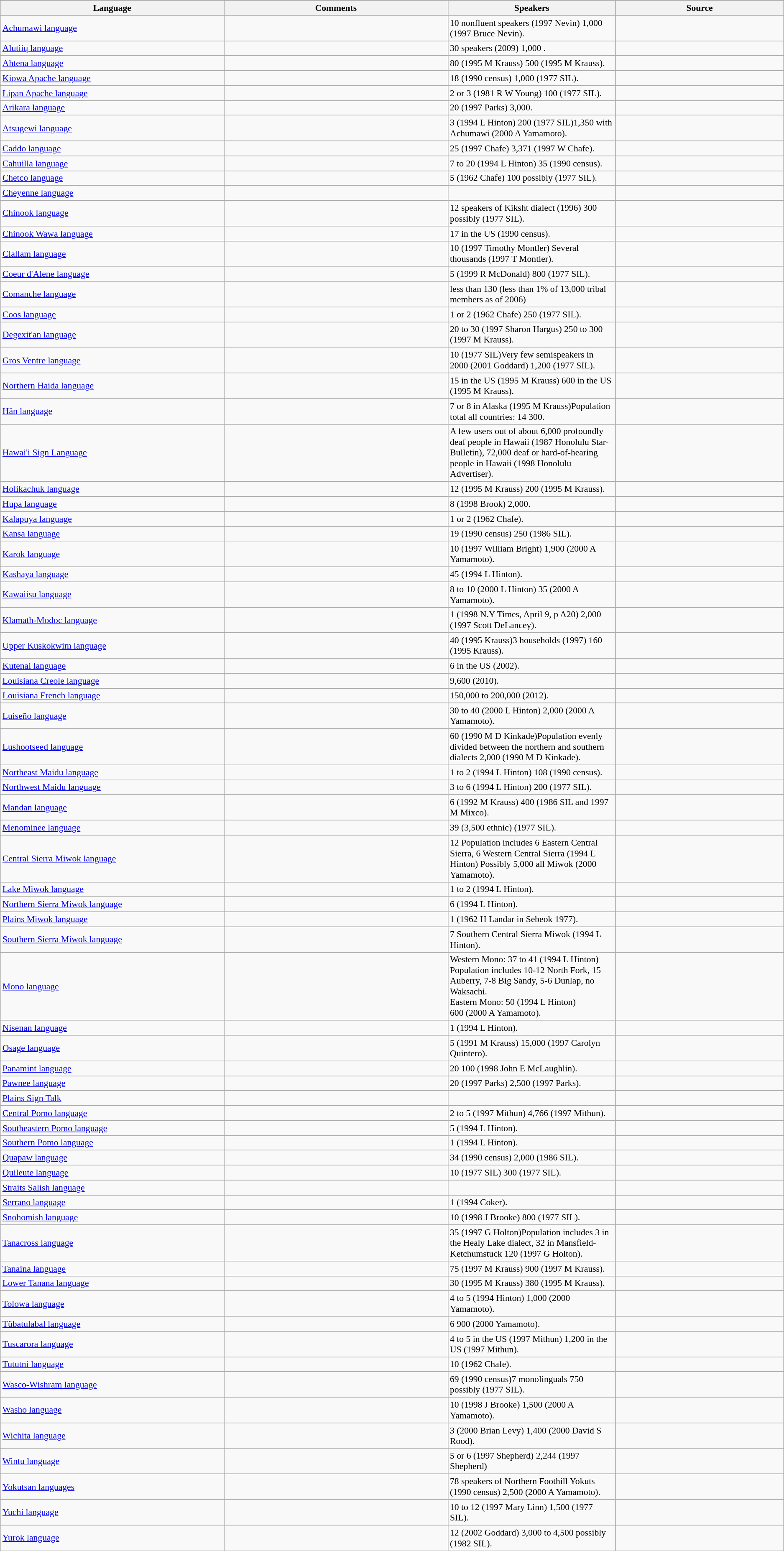<table class="wikitable" align="center" style="font-size:90%">
<tr>
</tr>
<tr>
<th width="20%">Language</th>
<th width="20%">Comments</th>
<th width="15%">Speakers</th>
<th width="15%">Source</th>
</tr>
<tr>
<td><a href='#'>Achumawi language</a></td>
<td></td>
<td>10 nonfluent speakers (1997 Nevin) 1,000 (1997 Bruce Nevin).</td>
<td></td>
</tr>
<tr>
<td><a href='#'>Alutiiq language</a></td>
<td></td>
<td>30  speakers (2009) 1,000 .</td>
<td></td>
</tr>
<tr>
<td><a href='#'>Ahtena language</a></td>
<td></td>
<td>80 (1995 M Krauss) 500 (1995 M Krauss).</td>
<td></td>
</tr>
<tr>
<td><a href='#'>Kiowa Apache language</a></td>
<td></td>
<td>18 (1990 census) 1,000 (1977 SIL).</td>
<td></td>
</tr>
<tr>
<td><a href='#'>Lipan Apache language</a></td>
<td></td>
<td>2 or 3 (1981 R W Young) 100 (1977 SIL).</td>
<td></td>
</tr>
<tr>
<td><a href='#'>Arikara language</a></td>
<td></td>
<td>20 (1997 Parks) 3,000.</td>
<td></td>
</tr>
<tr>
<td><a href='#'>Atsugewi language</a></td>
<td></td>
<td>3 (1994 L Hinton) 200 (1977 SIL)1,350 with Achumawi (2000 A Yamamoto).</td>
<td></td>
</tr>
<tr>
<td><a href='#'>Caddo language</a></td>
<td></td>
<td>25 (1997 Chafe) 3,371 (1997 W Chafe).</td>
<td></td>
</tr>
<tr>
<td><a href='#'>Cahuilla language</a></td>
<td></td>
<td>7 to 20 (1994 L Hinton) 35 (1990 census).</td>
<td></td>
</tr>
<tr>
<td><a href='#'>Chetco language</a></td>
<td></td>
<td>5 (1962 Chafe) 100 possibly (1977 SIL).</td>
<td></td>
</tr>
<tr>
<td><a href='#'>Cheyenne language</a></td>
<td></td>
<td></td>
<td></td>
</tr>
<tr>
<td><a href='#'>Chinook language</a></td>
<td></td>
<td>12 speakers of Kiksht dialect (1996) 300 possibly (1977 SIL).</td>
<td></td>
</tr>
<tr>
<td><a href='#'>Chinook Wawa language</a></td>
<td></td>
<td>17 in the US (1990 census).</td>
<td></td>
</tr>
<tr>
<td><a href='#'>Clallam language</a></td>
<td></td>
<td>10 (1997 Timothy Montler) Several thousands (1997 T Montler).</td>
<td></td>
</tr>
<tr>
<td><a href='#'>Coeur d'Alene language</a></td>
<td></td>
<td>5 (1999 R McDonald) 800 (1977 SIL).</td>
<td></td>
</tr>
<tr>
<td><a href='#'>Comanche language</a></td>
<td></td>
<td>less than 130 (less than 1% of 13,000 tribal members as of 2006)</td>
<td></td>
</tr>
<tr>
<td><a href='#'>Coos language</a></td>
<td></td>
<td>1 or 2 (1962 Chafe) 250 (1977 SIL).</td>
<td></td>
</tr>
<tr>
<td><a href='#'>Degexit'an language</a></td>
<td></td>
<td>20 to 30 (1997 Sharon Hargus) 250 to 300 (1997 M Krauss).</td>
<td></td>
</tr>
<tr>
<td><a href='#'>Gros Ventre language</a></td>
<td></td>
<td>10 (1977 SIL)Very few semispeakers in 2000 (2001 Goddard) 1,200 (1977 SIL).</td>
<td></td>
</tr>
<tr>
<td><a href='#'>Northern Haida language</a></td>
<td></td>
<td>15 in the US (1995 M Krauss) 600 in the US (1995 M Krauss).</td>
<td></td>
</tr>
<tr>
<td><a href='#'>Hän language</a></td>
<td></td>
<td>7 or 8 in Alaska (1995 M Krauss)Population total all countries: 14  300.</td>
<td></td>
</tr>
<tr>
<td><a href='#'>Hawai'i Sign Language</a></td>
<td></td>
<td>A few users out of about 6,000 profoundly deaf people in Hawaii (1987 Honolulu Star-Bulletin), 72,000 deaf or hard-of-hearing people in Hawaii (1998 Honolulu Advertiser).</td>
<td></td>
</tr>
<tr>
<td><a href='#'>Holikachuk language</a></td>
<td></td>
<td>12 (1995 M Krauss) 200 (1995 M Krauss).</td>
<td></td>
</tr>
<tr>
<td><a href='#'>Hupa language</a></td>
<td></td>
<td>8 (1998 Brook) 2,000.</td>
<td></td>
</tr>
<tr>
<td><a href='#'>Kalapuya language</a></td>
<td></td>
<td>1 or 2 (1962 Chafe).</td>
<td></td>
</tr>
<tr>
<td><a href='#'>Kansa language</a></td>
<td></td>
<td>19 (1990 census) 250 (1986 SIL).</td>
<td></td>
</tr>
<tr>
<td><a href='#'>Karok language</a></td>
<td></td>
<td>10 (1997 William Bright) 1,900 (2000 A Yamamoto).</td>
<td></td>
</tr>
<tr>
<td><a href='#'>Kashaya language</a></td>
<td></td>
<td>45 (1994 L Hinton).</td>
<td></td>
</tr>
<tr>
<td><a href='#'>Kawaiisu language</a></td>
<td></td>
<td>8 to 10 (2000 L Hinton) 35 (2000 A Yamamoto).</td>
<td></td>
</tr>
<tr>
<td><a href='#'>Klamath-Modoc language</a></td>
<td></td>
<td>1 (1998 N.Y Times, April 9, p A20) 2,000 (1997 Scott DeLancey).</td>
<td></td>
</tr>
<tr>
<td><a href='#'>Upper Kuskokwim language</a></td>
<td></td>
<td>40 (1995 Krauss)3 households (1997) 160 (1995 Krauss).</td>
<td></td>
</tr>
<tr>
<td><a href='#'>Kutenai language</a></td>
<td></td>
<td>6 in the US (2002).</td>
<td></td>
</tr>
<tr>
<td><a href='#'>Louisiana Creole language</a></td>
<td></td>
<td>9,600 (2010).</td>
<td></td>
</tr>
<tr>
<td><a href='#'>Louisiana French language</a></td>
<td></td>
<td>150,000 to 200,000 (2012).</td>
<td></td>
</tr>
<tr>
<td><a href='#'>Luiseño language</a></td>
<td></td>
<td>30 to 40 (2000 L Hinton) 2,000 (2000 A Yamamoto).</td>
<td></td>
</tr>
<tr>
<td><a href='#'>Lushootseed language</a></td>
<td></td>
<td>60 (1990 M D Kinkade)Population evenly divided between the northern and southern dialects  2,000 (1990 M D Kinkade).</td>
<td></td>
</tr>
<tr>
<td><a href='#'>Northeast Maidu language</a></td>
<td></td>
<td>1 to 2 (1994 L Hinton) 108 (1990 census).</td>
<td></td>
</tr>
<tr>
<td><a href='#'>Northwest Maidu language</a></td>
<td></td>
<td>3 to 6 (1994 L Hinton) 200 (1977 SIL).</td>
<td></td>
</tr>
<tr>
<td><a href='#'>Mandan language</a></td>
<td></td>
<td>6 (1992 M Krauss) 400 (1986 SIL and 1997 M Mixco).</td>
<td></td>
</tr>
<tr>
<td><a href='#'>Menominee language</a></td>
<td></td>
<td>39  (3,500 ethnic) (1977 SIL).</td>
<td></td>
</tr>
<tr>
<td><a href='#'>Central Sierra Miwok language</a></td>
<td></td>
<td>12 Population includes 6 Eastern Central Sierra, 6 Western Central Sierra (1994 L Hinton) Possibly 5,000 all Miwok (2000 Yamamoto).</td>
<td></td>
</tr>
<tr>
<td><a href='#'>Lake Miwok language</a></td>
<td></td>
<td>1 to 2 (1994 L Hinton).</td>
<td></td>
</tr>
<tr>
<td><a href='#'>Northern Sierra Miwok language</a></td>
<td></td>
<td>6 (1994 L Hinton).</td>
<td></td>
</tr>
<tr>
<td><a href='#'>Plains Miwok language</a></td>
<td></td>
<td>1 (1962 H Landar in Sebeok 1977).</td>
<td></td>
</tr>
<tr>
<td><a href='#'>Southern Sierra Miwok language</a></td>
<td></td>
<td>7 Southern Central Sierra Miwok (1994 L Hinton).</td>
<td></td>
</tr>
<tr>
<td><a href='#'>Mono language</a></td>
<td></td>
<td>Western Mono: 37 to 41 (1994 L Hinton) Population includes 10-12 North Fork, 15 Auberry, 7-8 Big Sandy, 5-6 Dunlap, no Waksachi.<br> Eastern Mono: 50 (1994 L Hinton)<br>600 (2000 A Yamamoto).</td>
<td></td>
</tr>
<tr>
<td><a href='#'>Nisenan language</a></td>
<td></td>
<td>1 (1994 L Hinton).</td>
<td></td>
</tr>
<tr>
<td><a href='#'>Osage language</a></td>
<td></td>
<td>5 (1991 M Krauss) 15,000 (1997 Carolyn Quintero).</td>
<td></td>
</tr>
<tr>
<td><a href='#'>Panamint language</a></td>
<td></td>
<td>20  100 (1998 John E McLaughlin).</td>
<td></td>
</tr>
<tr>
<td><a href='#'>Pawnee language</a></td>
<td></td>
<td>20 (1997 Parks) 2,500 (1997 Parks).</td>
<td></td>
</tr>
<tr>
<td><a href='#'>Plains Sign Talk</a></td>
<td></td>
<td></td>
<td></td>
</tr>
<tr>
<td><a href='#'>Central Pomo language</a></td>
<td></td>
<td>2 to 5 (1997 Mithun) 4,766 (1997 Mithun).</td>
<td></td>
</tr>
<tr>
<td><a href='#'>Southeastern Pomo language</a></td>
<td></td>
<td>5 (1994 L Hinton).</td>
<td></td>
</tr>
<tr>
<td><a href='#'>Southern Pomo language</a></td>
<td></td>
<td>1 (1994 L Hinton).</td>
<td></td>
</tr>
<tr>
<td><a href='#'>Quapaw language</a></td>
<td></td>
<td>34 (1990 census) 2,000 (1986 SIL).</td>
<td></td>
</tr>
<tr>
<td><a href='#'>Quileute language</a></td>
<td></td>
<td>10 (1977 SIL) 300 (1977 SIL).</td>
<td></td>
</tr>
<tr>
<td><a href='#'>Straits Salish language</a></td>
<td></td>
<td></td>
<td></td>
</tr>
<tr>
<td><a href='#'>Serrano language</a></td>
<td></td>
<td>1 (1994 Coker).</td>
<td></td>
</tr>
<tr>
<td><a href='#'>Snohomish language</a></td>
<td></td>
<td>10 (1998 J Brooke) 800 (1977 SIL).</td>
<td></td>
</tr>
<tr>
<td><a href='#'>Tanacross language</a></td>
<td></td>
<td>35 (1997 G Holton)Population includes 3 in the Healy Lake dialect, 32 in Mansfield-Ketchumstuck  120 (1997 G Holton).</td>
<td></td>
</tr>
<tr>
<td><a href='#'>Tanaina language</a></td>
<td></td>
<td>75 (1997 M Krauss) 900 (1997 M Krauss).</td>
<td></td>
</tr>
<tr>
<td><a href='#'>Lower Tanana language</a></td>
<td></td>
<td>30 (1995 M Krauss) 380 (1995 M Krauss).</td>
<td></td>
</tr>
<tr>
<td><a href='#'>Tolowa language</a></td>
<td></td>
<td>4 to 5 (1994 Hinton) 1,000 (2000 Yamamoto).</td>
<td></td>
</tr>
<tr>
<td><a href='#'>Tübatulabal language</a></td>
<td></td>
<td>6  900 (2000 Yamamoto).</td>
<td></td>
</tr>
<tr>
<td><a href='#'>Tuscarora language</a></td>
<td></td>
<td>4 to 5 in the US (1997 Mithun) 1,200 in the US (1997 Mithun).</td>
<td></td>
</tr>
<tr>
<td><a href='#'>Tututni language</a></td>
<td></td>
<td>10 (1962 Chafe).</td>
<td></td>
</tr>
<tr>
<td><a href='#'>Wasco-Wishram language</a></td>
<td></td>
<td>69 (1990 census)7 monolinguals  750 possibly (1977 SIL).</td>
<td></td>
</tr>
<tr>
<td><a href='#'>Washo language</a></td>
<td></td>
<td>10 (1998 J Brooke) 1,500 (2000 A Yamamoto).</td>
<td></td>
</tr>
<tr>
<td><a href='#'>Wichita language</a></td>
<td></td>
<td>3 (2000 Brian Levy) 1,400 (2000 David S Rood).</td>
<td></td>
</tr>
<tr>
<td><a href='#'>Wintu language</a></td>
<td></td>
<td>5 or 6 (1997 Shepherd) 2,244 (1997 Shepherd)</td>
<td></td>
</tr>
<tr>
<td><a href='#'>Yokutsan languages</a></td>
<td></td>
<td>78 speakers of Northern Foothill Yokuts (1990 census) 2,500 (2000 A Yamamoto).</td>
<td></td>
</tr>
<tr>
<td><a href='#'>Yuchi language</a></td>
<td></td>
<td>10 to 12 (1997 Mary Linn) 1,500 (1977 SIL).</td>
<td></td>
</tr>
<tr>
<td><a href='#'>Yurok language</a></td>
<td></td>
<td>12 (2002 Goddard) 3,000 to 4,500 possibly (1982 SIL).</td>
<td></td>
</tr>
<tr>
</tr>
</table>
